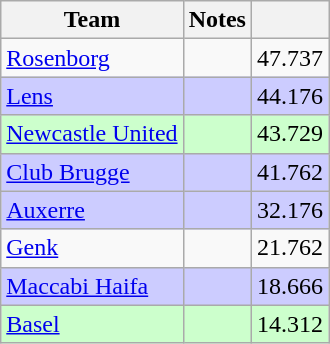<table class="wikitable" style="float:left; margin-right:1em">
<tr>
<th>Team</th>
<th>Notes</th>
<th></th>
</tr>
<tr>
<td> <a href='#'>Rosenborg</a></td>
<td></td>
<td align=right>47.737</td>
</tr>
<tr bgcolor=#ccccff>
<td> <a href='#'>Lens</a></td>
<td></td>
<td align=right>44.176</td>
</tr>
<tr bgcolor=#ccffcc>
<td> <a href='#'>Newcastle United</a></td>
<td></td>
<td align=right>43.729</td>
</tr>
<tr bgcolor=#ccccff>
<td> <a href='#'>Club Brugge</a></td>
<td></td>
<td align=right>41.762</td>
</tr>
<tr bgcolor=#ccccff>
<td> <a href='#'>Auxerre</a></td>
<td></td>
<td align=right>32.176</td>
</tr>
<tr>
<td> <a href='#'>Genk</a></td>
<td></td>
<td align=right>21.762</td>
</tr>
<tr bgcolor=#ccccff>
<td> <a href='#'>Maccabi Haifa</a></td>
<td></td>
<td align=right>18.666</td>
</tr>
<tr bgcolor=#ccffcc>
<td> <a href='#'>Basel</a></td>
<td></td>
<td align=right>14.312</td>
</tr>
</table>
